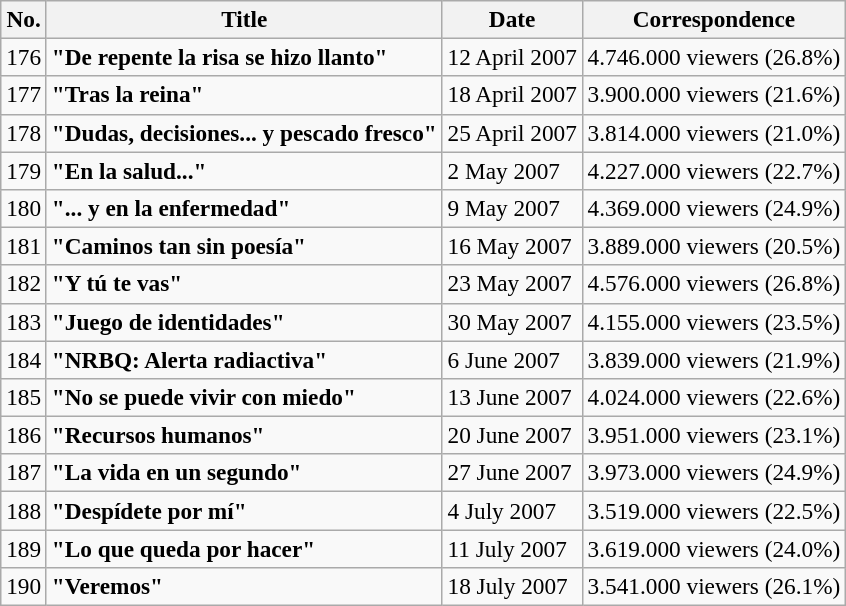<table class="sortable wikitable" style="font-size:97%">
<tr>
<th>No.</th>
<th>Title</th>
<th>Date</th>
<th>Correspondence</th>
</tr>
<tr>
<td>176</td>
<td><strong>"De repente la risa se hizo llanto"</strong></td>
<td>12 April 2007</td>
<td>4.746.000 viewers (26.8%)</td>
</tr>
<tr>
<td>177</td>
<td><strong>"Tras la reina"</strong></td>
<td>18 April 2007</td>
<td>3.900.000 viewers (21.6%)</td>
</tr>
<tr>
<td>178</td>
<td><strong>"Dudas, decisiones... y pescado fresco"</strong></td>
<td>25 April 2007</td>
<td>3.814.000 viewers (21.0%)</td>
</tr>
<tr>
<td>179</td>
<td><strong>"En la salud..."</strong></td>
<td>2 May 2007</td>
<td>4.227.000 viewers (22.7%)</td>
</tr>
<tr>
<td>180</td>
<td><strong>"... y en la enfermedad"</strong></td>
<td>9 May 2007</td>
<td>4.369.000 viewers (24.9%)</td>
</tr>
<tr>
<td>181</td>
<td><strong>"Caminos tan sin poesía"</strong></td>
<td>16 May 2007</td>
<td>3.889.000 viewers (20.5%)</td>
</tr>
<tr>
<td>182</td>
<td><strong>"Y tú te vas"</strong></td>
<td>23 May 2007</td>
<td>4.576.000 viewers (26.8%)</td>
</tr>
<tr>
<td>183</td>
<td><strong>"Juego de identidades"</strong></td>
<td>30 May 2007</td>
<td>4.155.000 viewers (23.5%)</td>
</tr>
<tr>
<td>184</td>
<td><strong>"NRBQ: Alerta radiactiva"</strong></td>
<td>6 June 2007</td>
<td>3.839.000 viewers (21.9%)</td>
</tr>
<tr>
<td>185</td>
<td><strong>"No se puede vivir con miedo"</strong></td>
<td>13 June 2007</td>
<td>4.024.000 viewers (22.6%)</td>
</tr>
<tr>
<td>186</td>
<td><strong>"Recursos humanos"</strong></td>
<td>20 June 2007</td>
<td>3.951.000 viewers (23.1%)</td>
</tr>
<tr>
<td>187</td>
<td><strong>"La vida en un segundo"</strong></td>
<td>27 June 2007</td>
<td>3.973.000 viewers (24.9%)</td>
</tr>
<tr>
<td>188</td>
<td><strong>"Despídete por mí"</strong></td>
<td>4 July 2007</td>
<td>3.519.000 viewers (22.5%)</td>
</tr>
<tr>
<td>189</td>
<td><strong>"Lo que queda por hacer"</strong></td>
<td>11 July 2007</td>
<td>3.619.000 viewers (24.0%)</td>
</tr>
<tr>
<td>190</td>
<td><strong>"Veremos"</strong></td>
<td>18 July 2007</td>
<td>3.541.000 viewers (26.1%)</td>
</tr>
</table>
